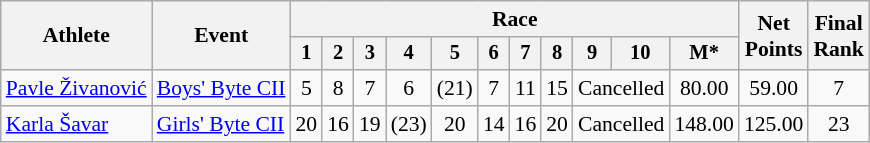<table class="wikitable" style="font-size:90%">
<tr>
<th rowspan="2">Athlete</th>
<th rowspan="2">Event</th>
<th colspan=11>Race</th>
<th rowspan=2>Net<br>Points</th>
<th rowspan=2>Final <br>Rank</th>
</tr>
<tr style="font-size:95%">
<th>1</th>
<th>2</th>
<th>3</th>
<th>4</th>
<th>5</th>
<th>6</th>
<th>7</th>
<th>8</th>
<th>9</th>
<th>10</th>
<th>M*</th>
</tr>
<tr align=center>
<td align=left><a href='#'>Pavle Živanović</a></td>
<td align=left><a href='#'>Boys' Byte CII</a></td>
<td>5</td>
<td>8</td>
<td>7</td>
<td>6</td>
<td>(21)</td>
<td>7</td>
<td>11</td>
<td>15</td>
<td colspan=2>Cancelled</td>
<td>80.00</td>
<td>59.00</td>
<td>7</td>
</tr>
<tr align=center>
<td align=left><a href='#'>Karla Šavar</a></td>
<td align=left><a href='#'>Girls' Byte CII</a></td>
<td>20</td>
<td>16</td>
<td>19</td>
<td>(23)</td>
<td>20</td>
<td>14</td>
<td>16</td>
<td>20</td>
<td colspan=2>Cancelled</td>
<td>148.00</td>
<td>125.00</td>
<td>23</td>
</tr>
</table>
